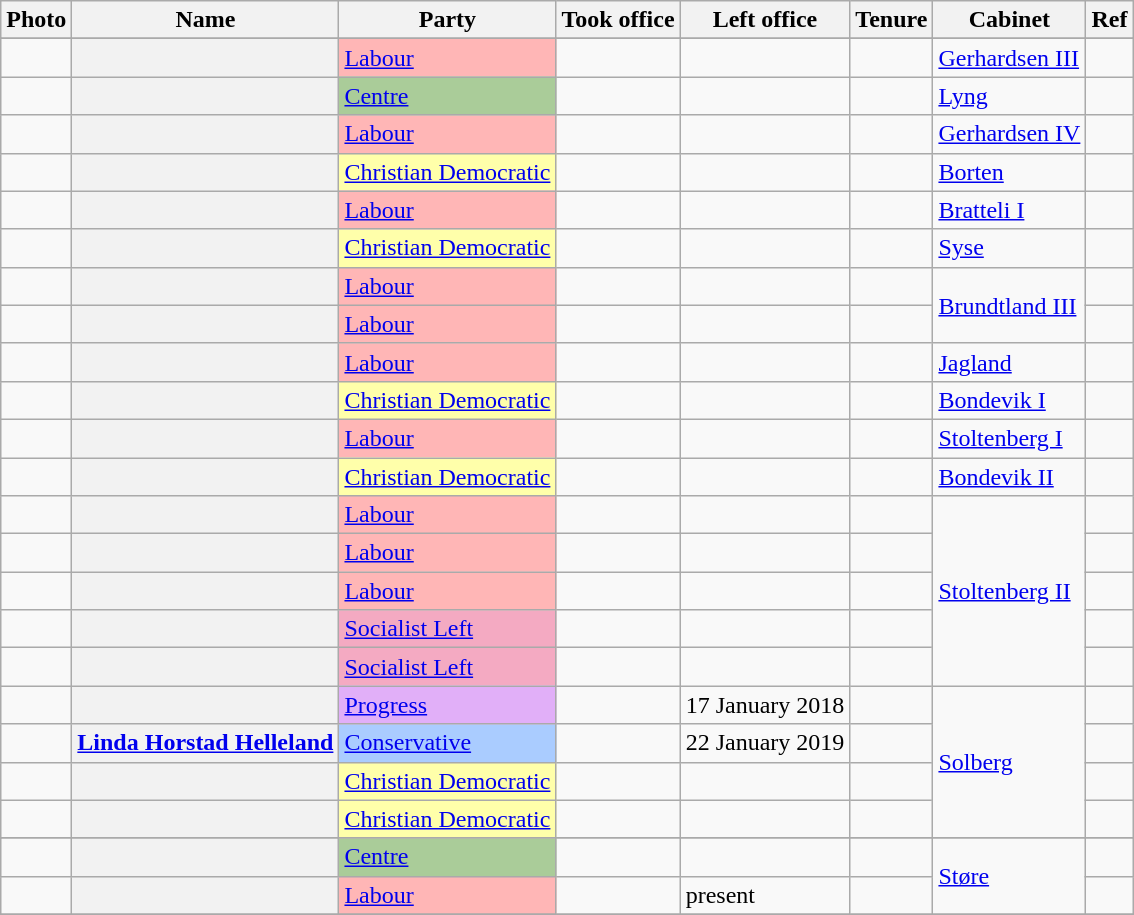<table class="wikitable plainrowheaders sortable">
<tr>
<th scope=col class=unsortable>Photo</th>
<th scope=col>Name</th>
<th scope=col>Party</th>
<th scope=col>Took office</th>
<th scope=col>Left office</th>
<th scope=col>Tenure</th>
<th scope=col>Cabinet</th>
<th scope=col class=unsortable>Ref</th>
</tr>
<tr>
</tr>
<tr>
<td align=center></td>
<th scope=row></th>
<td style="background:#FFB6B6"><a href='#'>Labour</a></td>
<td></td>
<td></td>
<td></td>
<td><a href='#'>Gerhardsen III</a></td>
<td align=center></td>
</tr>
<tr>
<td align=center></td>
<th scope=row></th>
<td style="background:#AACC99"><a href='#'>Centre</a></td>
<td></td>
<td></td>
<td></td>
<td><a href='#'>Lyng</a></td>
<td align=center></td>
</tr>
<tr>
<td align=center></td>
<th scope=row></th>
<td style="background:#FFB6B6"><a href='#'>Labour</a></td>
<td></td>
<td></td>
<td></td>
<td><a href='#'>Gerhardsen IV</a></td>
<td align=center></td>
</tr>
<tr>
<td align=center></td>
<th scope=row></th>
<td style="background:#FFFFAA"><a href='#'>Christian Democratic</a></td>
<td></td>
<td></td>
<td></td>
<td><a href='#'>Borten</a></td>
<td align=center></td>
</tr>
<tr>
<td align=center></td>
<th scope=row></th>
<td style="background:#FFB6B6"><a href='#'>Labour</a></td>
<td></td>
<td></td>
<td></td>
<td><a href='#'>Bratteli I</a></td>
<td align=center></td>
</tr>
<tr>
<td align=center></td>
<th scope=row></th>
<td style="background:#FFFFAA"><a href='#'>Christian Democratic</a></td>
<td></td>
<td></td>
<td></td>
<td><a href='#'>Syse</a></td>
<td align=center></td>
</tr>
<tr>
<td align=center></td>
<th scope=row></th>
<td style="background:#FFB6B6"><a href='#'>Labour</a></td>
<td></td>
<td></td>
<td></td>
<td rowspan=2><a href='#'>Brundtland III</a></td>
<td align=center></td>
</tr>
<tr>
<td align=center></td>
<th scope=row></th>
<td style="background:#FFB6B6"><a href='#'>Labour</a></td>
<td></td>
<td></td>
<td></td>
<td align=center></td>
</tr>
<tr>
<td align=center></td>
<th scope=row></th>
<td style="background:#FFB6B6"><a href='#'>Labour</a></td>
<td></td>
<td></td>
<td></td>
<td><a href='#'>Jagland</a></td>
<td align=center></td>
</tr>
<tr>
<td align=center></td>
<th scope=row></th>
<td style="background:#FFFFAA"><a href='#'>Christian Democratic</a></td>
<td></td>
<td></td>
<td></td>
<td><a href='#'>Bondevik I</a></td>
<td align=center></td>
</tr>
<tr>
<td align=center></td>
<th scope=row></th>
<td style="background:#FFB6B6"><a href='#'>Labour</a></td>
<td></td>
<td></td>
<td></td>
<td><a href='#'>Stoltenberg I</a></td>
<td align=center></td>
</tr>
<tr>
<td align=center></td>
<th scope=row></th>
<td style="background:#FFFFAA"><a href='#'>Christian Democratic</a></td>
<td></td>
<td></td>
<td></td>
<td><a href='#'>Bondevik II</a></td>
<td align=center></td>
</tr>
<tr>
<td align=center></td>
<th scope=row></th>
<td style="background:#FFB6B6"><a href='#'>Labour</a></td>
<td></td>
<td></td>
<td></td>
<td rowspan=5><a href='#'>Stoltenberg II</a></td>
<td align=center></td>
</tr>
<tr>
<td align=center></td>
<th scope=row></th>
<td style="background:#FFB6B6"><a href='#'>Labour</a></td>
<td></td>
<td></td>
<td></td>
<td align=center></td>
</tr>
<tr>
<td align=center></td>
<th scope=row></th>
<td style="background:#FFB6B6"><a href='#'>Labour</a></td>
<td></td>
<td></td>
<td></td>
<td align=center></td>
</tr>
<tr>
<td align=center></td>
<th scope=row></th>
<td style="background:#F4AAC2"><a href='#'>Socialist Left</a></td>
<td></td>
<td></td>
<td></td>
<td align=center></td>
</tr>
<tr>
<td align=center></td>
<th scope=row></th>
<td style="background:#F4AAC2"><a href='#'>Socialist Left</a></td>
<td></td>
<td></td>
<td></td>
<td align=center></td>
</tr>
<tr>
<td align=center></td>
<th scope=row></th>
<td style="background:#E1AFF8"><a href='#'>Progress</a></td>
<td></td>
<td>17 January 2018</td>
<td></td>
<td rowspan=4><a href='#'>Solberg</a></td>
<td align=center></td>
</tr>
<tr>
<td align=center></td>
<th scope=row><a href='#'>Linda Horstad Helleland</a></th>
<td style="background:#AACCFF"><a href='#'>Conservative</a></td>
<td></td>
<td>22 January 2019</td>
<td></td>
<td align=center></td>
</tr>
<tr>
<td align=center></td>
<th scope=row></th>
<td style="background:#FFFFAA"><a href='#'>Christian Democratic</a></td>
<td></td>
<td></td>
<td></td>
<td align=center></td>
</tr>
<tr>
<td align=center></td>
<th scope=row></th>
<td style="background:#FFFFAA"><a href='#'>Christian Democratic</a></td>
<td></td>
<td></td>
<td></td>
<td align=center></td>
</tr>
<tr>
</tr>
<tr>
<td align=center></td>
<th scope=row></th>
<td style="background:#AACC99"><a href='#'>Centre</a></td>
<td></td>
<td></td>
<td></td>
<td rowspan=2><a href='#'>Støre</a></td>
<td align=center></td>
</tr>
<tr>
<td align=center></td>
<th scope=row></th>
<td style="background:#FFB6B6"><a href='#'>Labour</a></td>
<td></td>
<td>present</td>
<td></td>
<td align=center></td>
</tr>
<tr>
</tr>
</table>
